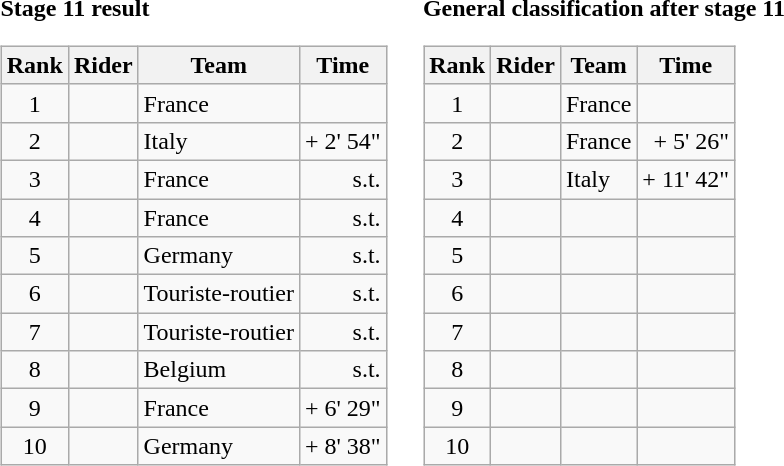<table>
<tr>
<td><strong>Stage 11 result</strong><br><table class="wikitable">
<tr>
<th scope="col">Rank</th>
<th scope="col">Rider</th>
<th scope="col">Team</th>
<th scope="col">Time</th>
</tr>
<tr>
<td style="text-align:center;">1</td>
<td></td>
<td>France</td>
<td style="text-align:right;"></td>
</tr>
<tr>
<td style="text-align:center;">2</td>
<td></td>
<td>Italy</td>
<td style="text-align:right;">+ 2' 54"</td>
</tr>
<tr>
<td style="text-align:center;">3</td>
<td></td>
<td>France</td>
<td style="text-align:right;">s.t.</td>
</tr>
<tr>
<td style="text-align:center;">4</td>
<td></td>
<td>France</td>
<td style="text-align:right;">s.t.</td>
</tr>
<tr>
<td style="text-align:center;">5</td>
<td></td>
<td>Germany</td>
<td style="text-align:right;">s.t.</td>
</tr>
<tr>
<td style="text-align:center;">6</td>
<td></td>
<td>Touriste-routier</td>
<td style="text-align:right;">s.t.</td>
</tr>
<tr>
<td style="text-align:center;">7</td>
<td></td>
<td>Touriste-routier</td>
<td style="text-align:right;">s.t.</td>
</tr>
<tr>
<td style="text-align:center;">8</td>
<td></td>
<td>Belgium</td>
<td style="text-align:right;">s.t.</td>
</tr>
<tr>
<td style="text-align:center;">9</td>
<td></td>
<td>France</td>
<td style="text-align:right;">+ 6' 29"</td>
</tr>
<tr>
<td style="text-align:center;">10</td>
<td></td>
<td>Germany</td>
<td style="text-align:right;">+ 8' 38"</td>
</tr>
</table>
</td>
<td></td>
<td><strong>General classification after stage 11</strong><br><table class="wikitable">
<tr>
<th scope="col">Rank</th>
<th scope="col">Rider</th>
<th scope="col">Team</th>
<th scope="col">Time</th>
</tr>
<tr>
<td style="text-align:center;">1</td>
<td></td>
<td>France</td>
<td style="text-align:right;"></td>
</tr>
<tr>
<td style="text-align:center;">2</td>
<td></td>
<td>France</td>
<td style="text-align:right;">+ 5' 26"</td>
</tr>
<tr>
<td style="text-align:center;">3</td>
<td></td>
<td>Italy</td>
<td style="text-align:right;">+ 11' 42"</td>
</tr>
<tr>
<td style="text-align:center;">4</td>
<td></td>
<td></td>
<td></td>
</tr>
<tr>
<td style="text-align:center;">5</td>
<td></td>
<td></td>
<td></td>
</tr>
<tr>
<td style="text-align:center;">6</td>
<td></td>
<td></td>
<td></td>
</tr>
<tr>
<td style="text-align:center;">7</td>
<td></td>
<td></td>
<td></td>
</tr>
<tr>
<td style="text-align:center;">8</td>
<td></td>
<td></td>
<td></td>
</tr>
<tr>
<td style="text-align:center;">9</td>
<td></td>
<td></td>
<td></td>
</tr>
<tr>
<td style="text-align:center;">10</td>
<td></td>
<td></td>
<td></td>
</tr>
</table>
</td>
</tr>
</table>
